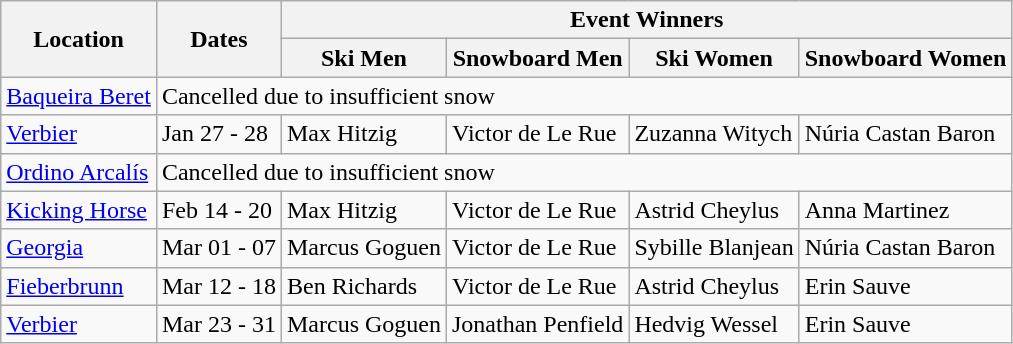<table class="wikitable">
<tr>
<th rowspan="2">Location</th>
<th rowspan="2">Dates</th>
<th colspan="4">Event Winners</th>
</tr>
<tr>
<th>Ski Men</th>
<th>Snowboard Men</th>
<th>Ski Women</th>
<th>Snowboard Women</th>
</tr>
<tr>
<td> <a href='#'>Baqueira Beret</a></td>
<td colspan="5">Cancelled due to insufficient snow</td>
</tr>
<tr>
<td> <a href='#'>Verbier</a></td>
<td>Jan 27 - 28</td>
<td> Max Hitzig</td>
<td> Victor de Le Rue</td>
<td> Zuzanna Witych</td>
<td> Núria Castan Baron</td>
</tr>
<tr>
<td> <a href='#'>Ordino Arcalís</a></td>
<td colspan="5">Cancelled due to insufficient snow</td>
</tr>
<tr>
<td> <a href='#'>Kicking Horse</a></td>
<td>Feb 14 - 20</td>
<td> Max Hitzig</td>
<td> Victor de Le Rue</td>
<td> Astrid Cheylus</td>
<td> Anna Martinez</td>
</tr>
<tr>
<td> <a href='#'>Georgia</a></td>
<td>Mar 01 - 07</td>
<td> Marcus Goguen</td>
<td> Victor de Le Rue</td>
<td> Sybille Blanjean</td>
<td> Núria Castan Baron</td>
</tr>
<tr>
<td> <a href='#'>Fieberbrunn</a></td>
<td>Mar 12 - 18</td>
<td> Ben Richards</td>
<td> Victor de Le Rue</td>
<td> Astrid Cheylus</td>
<td> Erin Sauve</td>
</tr>
<tr>
<td> <a href='#'>Verbier</a></td>
<td>Mar 23 - 31</td>
<td> Marcus Goguen</td>
<td> Jonathan Penfield</td>
<td> Hedvig Wessel</td>
<td> Erin Sauve</td>
</tr>
</table>
